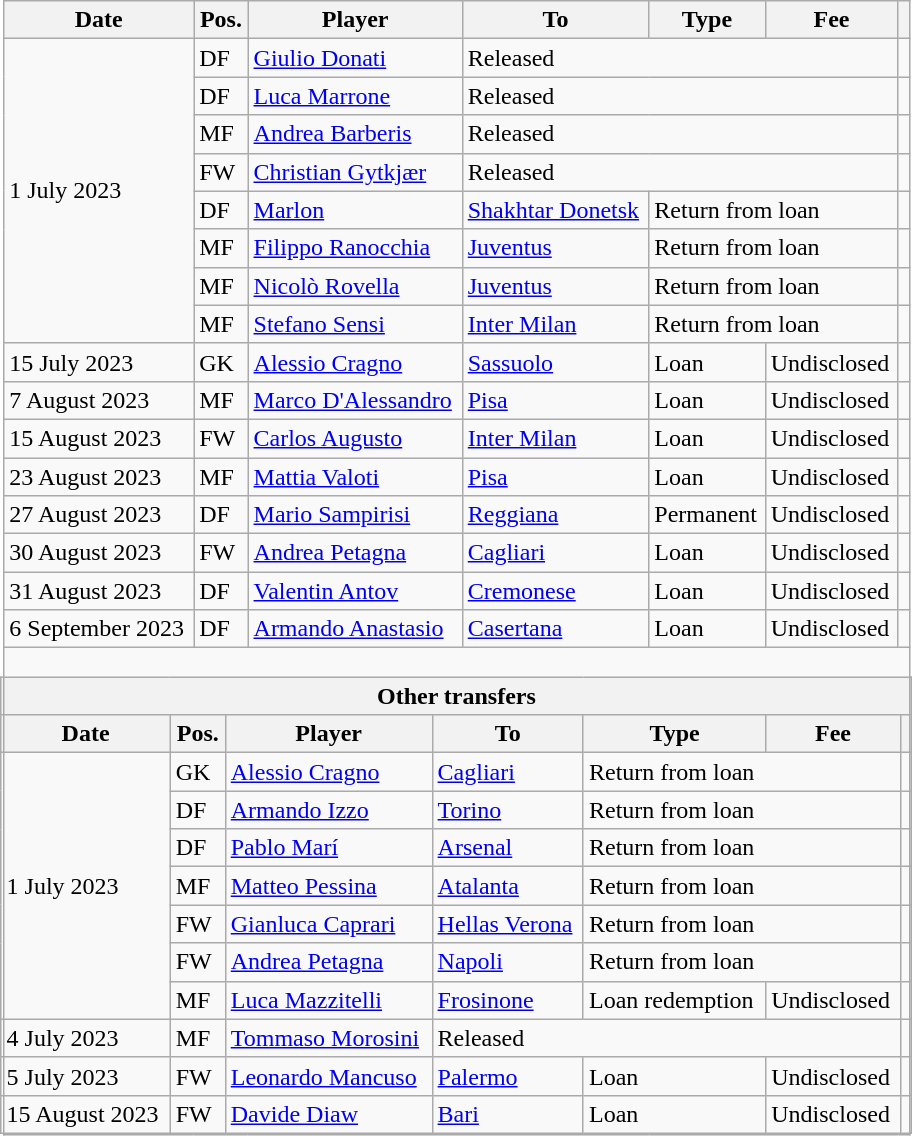<table class="wikitable">
<tr>
<th>Date</th>
<th>Pos.</th>
<th>Player</th>
<th>To</th>
<th>Type</th>
<th>Fee</th>
<th></th>
</tr>
<tr>
<td rowspan="8">1 July 2023</td>
<td>DF</td>
<td> <a href='#'>Giulio Donati</a></td>
<td colspan="3">Released</td>
<td></td>
</tr>
<tr>
<td>DF</td>
<td> <a href='#'>Luca Marrone</a></td>
<td colspan="3">Released</td>
<td></td>
</tr>
<tr>
<td>MF</td>
<td> <a href='#'>Andrea Barberis</a></td>
<td colspan="3">Released</td>
<td></td>
</tr>
<tr>
<td>FW</td>
<td> <a href='#'>Christian Gytkjær</a></td>
<td colspan="3">Released</td>
<td></td>
</tr>
<tr>
<td>DF</td>
<td> <a href='#'>Marlon</a></td>
<td> <a href='#'>Shakhtar Donetsk</a></td>
<td colspan="2">Return from loan</td>
<td></td>
</tr>
<tr>
<td>MF</td>
<td> <a href='#'>Filippo Ranocchia</a></td>
<td><a href='#'>Juventus</a></td>
<td colspan="2">Return from loan</td>
<td></td>
</tr>
<tr>
<td>MF</td>
<td> <a href='#'>Nicolò Rovella</a></td>
<td><a href='#'>Juventus</a></td>
<td colspan="2">Return from loan</td>
<td></td>
</tr>
<tr>
<td>MF</td>
<td> <a href='#'>Stefano Sensi</a></td>
<td><a href='#'>Inter Milan</a></td>
<td colspan="2">Return from loan</td>
<td></td>
</tr>
<tr>
<td>15 July 2023</td>
<td>GK</td>
<td> <a href='#'>Alessio Cragno</a></td>
<td><a href='#'>Sassuolo</a></td>
<td>Loan</td>
<td>Undisclosed</td>
<td></td>
</tr>
<tr>
<td>7 August 2023</td>
<td>MF</td>
<td> <a href='#'>Marco D'Alessandro</a></td>
<td><a href='#'>Pisa</a></td>
<td>Loan</td>
<td>Undisclosed</td>
<td></td>
</tr>
<tr>
<td>15 August 2023</td>
<td>FW</td>
<td> <a href='#'>Carlos Augusto</a></td>
<td><a href='#'>Inter Milan</a></td>
<td>Loan</td>
<td>Undisclosed</td>
<td></td>
</tr>
<tr>
<td>23 August 2023</td>
<td>MF</td>
<td> <a href='#'>Mattia Valoti</a></td>
<td><a href='#'>Pisa</a></td>
<td>Loan</td>
<td>Undisclosed</td>
<td></td>
</tr>
<tr>
<td>27 August 2023</td>
<td>DF</td>
<td> <a href='#'>Mario Sampirisi</a></td>
<td><a href='#'>Reggiana</a></td>
<td>Permanent</td>
<td>Undisclosed</td>
<td></td>
</tr>
<tr>
<td>30 August 2023</td>
<td>FW</td>
<td> <a href='#'>Andrea Petagna</a></td>
<td><a href='#'>Cagliari</a></td>
<td>Loan</td>
<td>Undisclosed</td>
<td></td>
</tr>
<tr>
<td>31 August 2023</td>
<td>DF</td>
<td> <a href='#'>Valentin Antov</a></td>
<td><a href='#'>Cremonese</a></td>
<td>Loan</td>
<td>Undisclosed</td>
<td></td>
</tr>
<tr>
<td>6 September 2023</td>
<td>DF</td>
<td> <a href='#'>Armando Anastasio</a></td>
<td><a href='#'>Casertana</a></td>
<td>Loan</td>
<td>Undisclosed</td>
<td></td>
</tr>
<tr>
<td colspan="7"><br><table class="wikitable collapsible collapsed" width="102%" style="margin-bottom:-3px; margin-top:-3px; margin-left:-6px">
<tr>
<th colspan="7">Other transfers</th>
</tr>
<tr>
<th>Date</th>
<th>Pos.</th>
<th>Player</th>
<th>To</th>
<th>Type</th>
<th>Fee</th>
<th></th>
</tr>
<tr>
<td rowspan="7">1 July 2023</td>
<td>GK</td>
<td> <a href='#'>Alessio Cragno</a></td>
<td><a href='#'>Cagliari</a></td>
<td colspan="2">Return from loan</td>
<td></td>
</tr>
<tr>
<td>DF</td>
<td> <a href='#'>Armando Izzo</a></td>
<td><a href='#'>Torino</a></td>
<td colspan="2">Return from loan</td>
<td></td>
</tr>
<tr>
<td>DF</td>
<td> <a href='#'>Pablo Marí</a></td>
<td> <a href='#'>Arsenal</a></td>
<td colspan="2">Return from loan</td>
<td></td>
</tr>
<tr>
<td>MF</td>
<td> <a href='#'>Matteo Pessina</a></td>
<td><a href='#'>Atalanta</a></td>
<td colspan="2">Return from loan</td>
<td></td>
</tr>
<tr>
<td>FW</td>
<td> <a href='#'>Gianluca Caprari</a></td>
<td><a href='#'>Hellas Verona</a></td>
<td colspan="2">Return from loan</td>
<td></td>
</tr>
<tr>
<td>FW</td>
<td> <a href='#'>Andrea Petagna</a></td>
<td><a href='#'>Napoli</a></td>
<td colspan="2">Return from loan</td>
<td></td>
</tr>
<tr>
<td>MF</td>
<td> <a href='#'>Luca Mazzitelli</a></td>
<td><a href='#'>Frosinone</a></td>
<td>Loan redemption</td>
<td>Undisclosed</td>
<td></td>
</tr>
<tr>
<td>4 July 2023</td>
<td>MF</td>
<td> <a href='#'>Tommaso Morosini</a></td>
<td colspan="3">Released</td>
<td></td>
</tr>
<tr>
<td>5 July 2023</td>
<td>FW</td>
<td> <a href='#'>Leonardo Mancuso</a></td>
<td><a href='#'>Palermo</a></td>
<td>Loan</td>
<td>Undisclosed</td>
<td></td>
</tr>
<tr>
<td>15 August 2023</td>
<td>FW</td>
<td> <a href='#'>Davide Diaw</a></td>
<td><a href='#'>Bari</a></td>
<td>Loan</td>
<td>Undisclosed</td>
<td></td>
</tr>
</table>
</td>
</tr>
</table>
